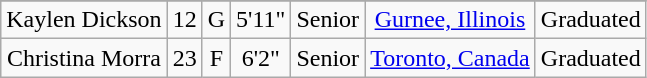<table class="wikitable sortable" border="1" style="text-align: center;">
<tr align=center>
</tr>
<tr>
<td>Kaylen Dickson</td>
<td>12</td>
<td>G</td>
<td>5'11"</td>
<td>Senior</td>
<td><a href='#'>Gurnee, Illinois</a></td>
<td>Graduated</td>
</tr>
<tr>
<td>Christina Morra</td>
<td>23</td>
<td>F</td>
<td>6'2"</td>
<td>Senior</td>
<td><a href='#'>Toronto, Canada</a></td>
<td>Graduated</td>
</tr>
</table>
